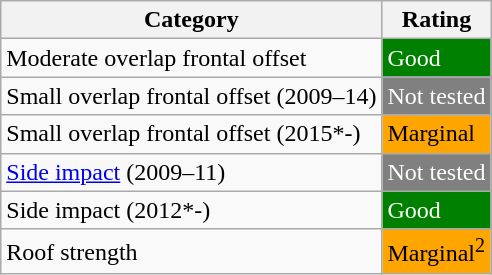<table class="wikitable">
<tr>
<th>Category</th>
<th>Rating</th>
</tr>
<tr>
<td>Moderate overlap frontal offset</td>
<td style="background: green; color: white">Good</td>
</tr>
<tr>
<td>Small overlap frontal offset (2009–14)</td>
<td style="background:gray; color: white">Not tested</td>
</tr>
<tr>
<td>Small overlap frontal offset (2015*-)</td>
<td style="background:orange;">Marginal</td>
</tr>
<tr>
<td><a href='#'>Side impact</a> (2009–11)</td>
<td style="background:gray; color: white">Not tested</td>
</tr>
<tr>
<td>Side impact (2012*-)</td>
<td style="background:green; color: white">Good</td>
</tr>
<tr>
<td>Roof strength</td>
<td style="background: orange">Marginal<sup>2</sup></td>
</tr>
</table>
